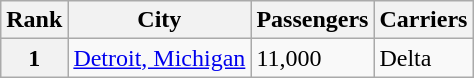<table class="wikitable">
<tr>
<th scope="col">Rank</th>
<th scope="col">City</th>
<th scope="col">Passengers</th>
<th scope="col">Carriers</th>
</tr>
<tr>
<th scope="row">1</th>
<td><a href='#'>Detroit, Michigan</a></td>
<td>11,000</td>
<td>Delta</td>
</tr>
</table>
